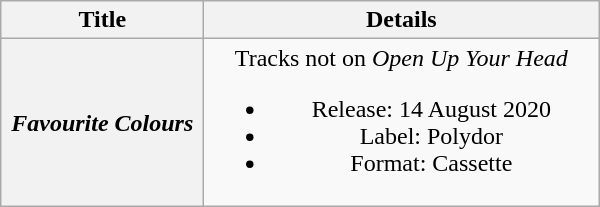<table class="wikitable plainrowheaders" style="text-align:center">
<tr>
<th scope="col" style="width:8em">Title</th>
<th scope="col" style="width:16em">Details</th>
</tr>
<tr>
<th scope="row"><em>Favourite Colours</em></th>
<td>Tracks not on <em>Open Up Your Head</em><br><ul><li>Release: 14 August 2020</li><li>Label: Polydor</li><li>Format: Cassette</li></ul></td>
</tr>
</table>
